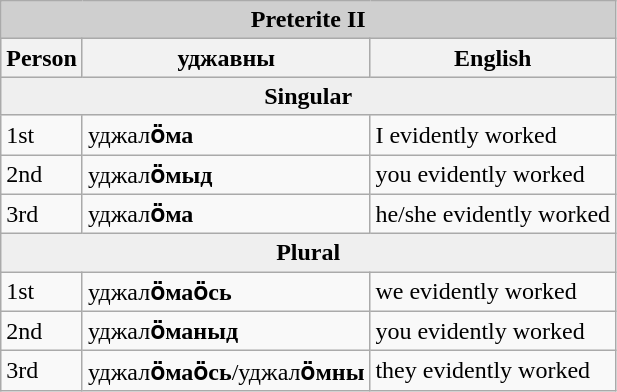<table class="wikitable">
<tr>
<th colspan="5" style="background:#cfcfcf;">Preterite II</th>
</tr>
<tr style="background:#dfdfdf;" |>
<th>Person</th>
<th>уджавны</th>
<th>English</th>
</tr>
<tr>
<th colspan="5" style="background:#efefef">Singular</th>
</tr>
<tr>
<td>1st</td>
<td>уджал<strong>ӧма</strong></td>
<td>I evidently worked</td>
</tr>
<tr>
<td>2nd</td>
<td>уджал<strong>ӧмыд</strong></td>
<td>you evidently worked</td>
</tr>
<tr>
<td>3rd</td>
<td>уджал<strong>ӧма</strong></td>
<td>he/she evidently worked</td>
</tr>
<tr>
<th colspan="5" style="background:#efefef">Plural</th>
</tr>
<tr>
<td>1st</td>
<td>уджал<strong>ӧмаӧсь</strong></td>
<td>we evidently worked</td>
</tr>
<tr>
<td>2nd</td>
<td>уджал<strong>ӧманыд</strong></td>
<td>you evidently worked</td>
</tr>
<tr>
<td>3rd</td>
<td>уджал<strong>ӧмаӧсь</strong>/уджал<strong>ӧмны</strong></td>
<td>they evidently worked</td>
</tr>
</table>
